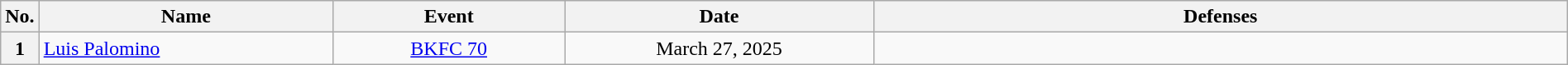<table class="wikitable" width=100%>
<tr>
<th width=1%>No.</th>
<th width=19%>Name</th>
<th width=15%>Event</th>
<th width=20%>Date</th>
<th width=45%>Defenses</th>
</tr>
<tr>
<th>1</th>
<td align=left> <a href='#'>Luis Palomino</a> <br></td>
<td align=center><a href='#'>BKFC 70</a><br></td>
<td align=center>March 27, 2025</td>
<td></td>
</tr>
</table>
